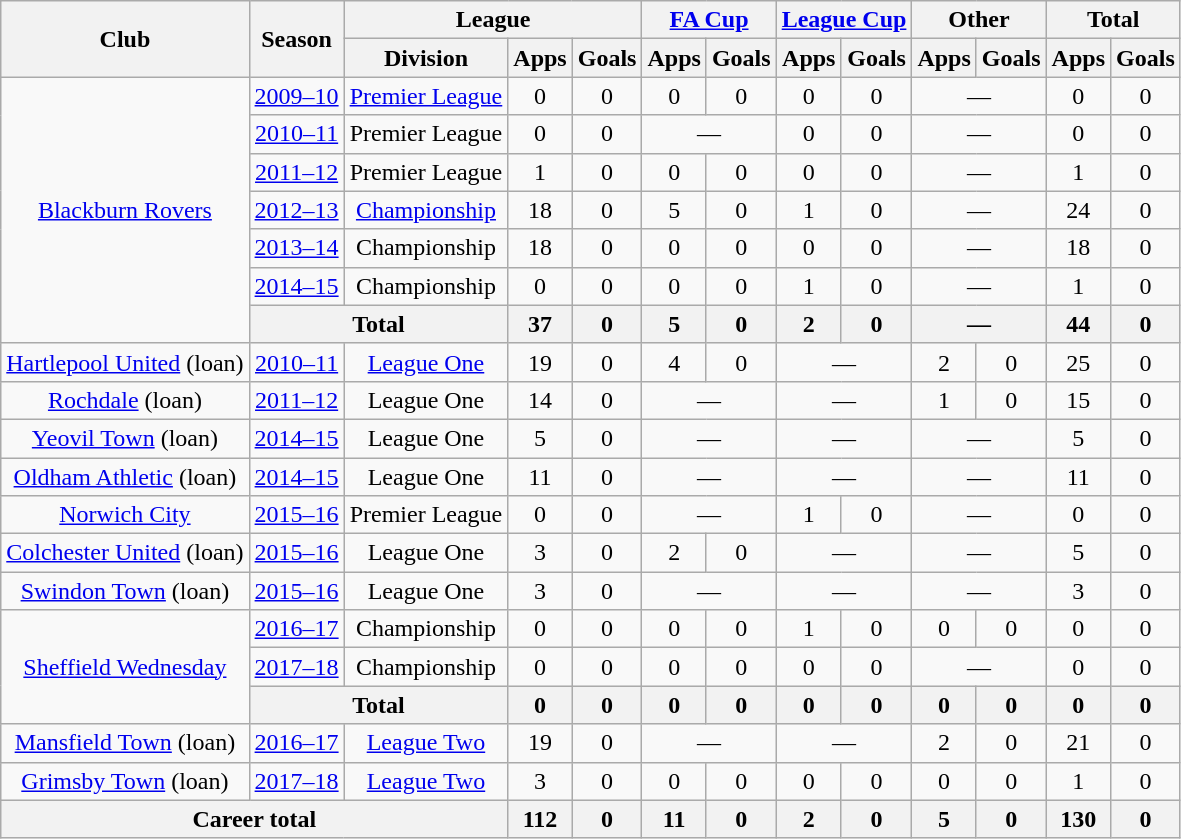<table class="wikitable" style="text-align: center">
<tr>
<th rowspan="2">Club</th>
<th rowspan="2">Season</th>
<th colspan="3">League</th>
<th colspan="2"><a href='#'>FA Cup</a></th>
<th colspan="2"><a href='#'>League Cup</a></th>
<th colspan="2">Other</th>
<th colspan="2">Total</th>
</tr>
<tr>
<th>Division</th>
<th>Apps</th>
<th>Goals</th>
<th>Apps</th>
<th>Goals</th>
<th>Apps</th>
<th>Goals</th>
<th>Apps</th>
<th>Goals</th>
<th>Apps</th>
<th>Goals</th>
</tr>
<tr>
<td rowspan="7"><a href='#'>Blackburn Rovers</a></td>
<td><a href='#'>2009–10</a></td>
<td><a href='#'>Premier League</a></td>
<td>0</td>
<td>0</td>
<td>0</td>
<td>0</td>
<td>0</td>
<td>0</td>
<td colspan="2">—</td>
<td>0</td>
<td>0</td>
</tr>
<tr>
<td><a href='#'>2010–11</a></td>
<td>Premier League</td>
<td>0</td>
<td>0</td>
<td colspan="2">—</td>
<td>0</td>
<td>0</td>
<td colspan="2">—</td>
<td>0</td>
<td>0</td>
</tr>
<tr>
<td><a href='#'>2011–12</a></td>
<td>Premier League</td>
<td>1</td>
<td>0</td>
<td>0</td>
<td>0</td>
<td>0</td>
<td>0</td>
<td colspan="2">—</td>
<td>1</td>
<td>0</td>
</tr>
<tr>
<td><a href='#'>2012–13</a></td>
<td><a href='#'>Championship</a></td>
<td>18</td>
<td>0</td>
<td>5</td>
<td>0</td>
<td>1</td>
<td>0</td>
<td colspan="2">—</td>
<td>24</td>
<td>0</td>
</tr>
<tr>
<td><a href='#'>2013–14</a></td>
<td>Championship</td>
<td>18</td>
<td>0</td>
<td>0</td>
<td>0</td>
<td>0</td>
<td>0</td>
<td colspan="2">—</td>
<td>18</td>
<td>0</td>
</tr>
<tr>
<td><a href='#'>2014–15</a></td>
<td>Championship</td>
<td>0</td>
<td>0</td>
<td>0</td>
<td>0</td>
<td>1</td>
<td>0</td>
<td colspan="2">—</td>
<td>1</td>
<td>0</td>
</tr>
<tr>
<th colspan="2">Total</th>
<th>37</th>
<th>0</th>
<th>5</th>
<th>0</th>
<th>2</th>
<th>0</th>
<th colspan="2">—</th>
<th>44</th>
<th>0</th>
</tr>
<tr>
<td><a href='#'>Hartlepool United</a> (loan)</td>
<td><a href='#'>2010–11</a></td>
<td><a href='#'>League One</a></td>
<td>19</td>
<td>0</td>
<td>4</td>
<td>0</td>
<td colspan="2">—</td>
<td>2</td>
<td>0</td>
<td>25</td>
<td>0</td>
</tr>
<tr>
<td><a href='#'>Rochdale</a> (loan)</td>
<td><a href='#'>2011–12</a></td>
<td>League One</td>
<td>14</td>
<td>0</td>
<td colspan="2">—</td>
<td colspan="2">—</td>
<td>1</td>
<td>0</td>
<td>15</td>
<td>0</td>
</tr>
<tr>
<td><a href='#'>Yeovil Town</a> (loan)</td>
<td><a href='#'>2014–15</a></td>
<td>League One</td>
<td>5</td>
<td>0</td>
<td colspan="2">—</td>
<td colspan="2">—</td>
<td colspan="2">—</td>
<td>5</td>
<td>0</td>
</tr>
<tr>
<td><a href='#'>Oldham Athletic</a> (loan)</td>
<td><a href='#'>2014–15</a></td>
<td>League One</td>
<td>11</td>
<td>0</td>
<td colspan="2">—</td>
<td colspan="2">—</td>
<td colspan="2">—</td>
<td>11</td>
<td>0</td>
</tr>
<tr>
<td><a href='#'>Norwich City</a></td>
<td><a href='#'>2015–16</a></td>
<td>Premier League</td>
<td>0</td>
<td>0</td>
<td colspan="2">—</td>
<td>1</td>
<td>0</td>
<td colspan="2">—</td>
<td>0</td>
<td>0</td>
</tr>
<tr>
<td><a href='#'>Colchester United</a> (loan)</td>
<td><a href='#'>2015–16</a></td>
<td>League One</td>
<td>3</td>
<td>0</td>
<td>2</td>
<td>0</td>
<td colspan="2">—</td>
<td colspan="2">—</td>
<td>5</td>
<td>0</td>
</tr>
<tr>
<td><a href='#'>Swindon Town</a> (loan)</td>
<td><a href='#'>2015–16</a></td>
<td>League One</td>
<td>3</td>
<td>0</td>
<td colspan="2">—</td>
<td colspan="2">—</td>
<td colspan="2">—</td>
<td>3</td>
<td>0</td>
</tr>
<tr>
<td rowspan="3"><a href='#'>Sheffield Wednesday</a></td>
<td><a href='#'>2016–17</a></td>
<td>Championship</td>
<td>0</td>
<td>0</td>
<td>0</td>
<td>0</td>
<td>1</td>
<td>0</td>
<td>0</td>
<td>0</td>
<td>0</td>
<td>0</td>
</tr>
<tr>
<td><a href='#'>2017–18</a></td>
<td>Championship</td>
<td>0</td>
<td>0</td>
<td>0</td>
<td>0</td>
<td>0</td>
<td>0</td>
<td colspan="2">—</td>
<td>0</td>
<td>0</td>
</tr>
<tr>
<th colspan="2">Total</th>
<th>0</th>
<th>0</th>
<th>0</th>
<th>0</th>
<th>0</th>
<th>0</th>
<th>0</th>
<th>0</th>
<th>0</th>
<th>0</th>
</tr>
<tr>
<td><a href='#'>Mansfield Town</a> (loan)</td>
<td><a href='#'>2016–17</a></td>
<td><a href='#'>League Two</a></td>
<td>19</td>
<td>0</td>
<td colspan="2">—</td>
<td colspan="2">—</td>
<td>2</td>
<td>0</td>
<td>21</td>
<td>0</td>
</tr>
<tr>
<td><a href='#'>Grimsby Town</a> (loan)</td>
<td><a href='#'>2017–18</a></td>
<td><a href='#'>League Two</a></td>
<td>3</td>
<td>0</td>
<td>0</td>
<td>0</td>
<td>0</td>
<td>0</td>
<td>0</td>
<td>0</td>
<td>1</td>
<td>0</td>
</tr>
<tr>
<th colspan="3">Career total</th>
<th>112</th>
<th>0</th>
<th>11</th>
<th>0</th>
<th>2</th>
<th>0</th>
<th>5</th>
<th>0</th>
<th>130</th>
<th>0</th>
</tr>
</table>
